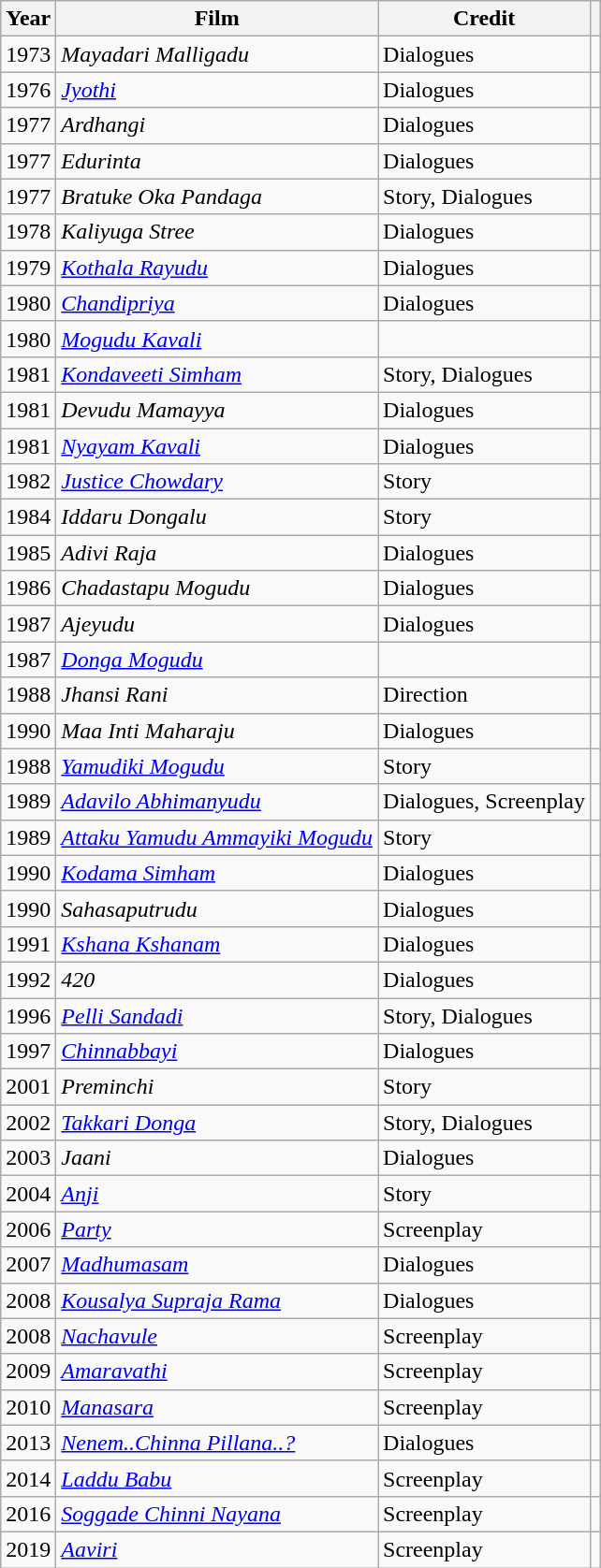<table class="wikitable sortable">
<tr>
<th>Year</th>
<th>Film</th>
<th>Credit</th>
<th></th>
</tr>
<tr>
<td>1973</td>
<td><em>Mayadari Malligadu</em></td>
<td>Dialogues</td>
<td></td>
</tr>
<tr>
<td>1976</td>
<td><a href='#'><em>Jyothi</em></a></td>
<td>Dialogues</td>
<td></td>
</tr>
<tr>
<td>1977</td>
<td><em>Ardhangi</em></td>
<td>Dialogues</td>
<td></td>
</tr>
<tr>
<td>1977</td>
<td><em>Edurinta</em></td>
<td>Dialogues</td>
<td></td>
</tr>
<tr>
<td>1977</td>
<td><em>Bratuke Oka Pandaga</em></td>
<td>Story, Dialogues</td>
<td></td>
</tr>
<tr>
<td>1978</td>
<td><em>Kaliyuga Stree</em></td>
<td>Dialogues</td>
<td></td>
</tr>
<tr>
<td>1979</td>
<td><a href='#'><em>Kothala Rayudu</em></a></td>
<td>Dialogues</td>
<td></td>
</tr>
<tr>
<td>1980</td>
<td><em><a href='#'>Chandipriya</a></em></td>
<td>Dialogues</td>
<td></td>
</tr>
<tr>
<td>1980</td>
<td><a href='#'><em>Mogudu Kavali</em></a></td>
<td></td>
<td></td>
</tr>
<tr>
<td>1981</td>
<td><em><a href='#'>Kondaveeti Simham</a></em></td>
<td>Story, Dialogues</td>
<td></td>
</tr>
<tr>
<td>1981</td>
<td><em>Devudu Mamayya</em></td>
<td>Dialogues</td>
<td></td>
</tr>
<tr>
<td>1981</td>
<td><em><a href='#'>Nyayam Kavali</a></em></td>
<td>Dialogues</td>
<td></td>
</tr>
<tr>
<td>1982</td>
<td><em><a href='#'>Justice Chowdary</a></em></td>
<td>Story</td>
<td></td>
</tr>
<tr>
<td>1984</td>
<td><em>Iddaru Dongalu</em></td>
<td>Story</td>
<td></td>
</tr>
<tr>
<td>1985</td>
<td><em>Adivi Raja</em></td>
<td>Dialogues</td>
<td></td>
</tr>
<tr>
<td>1986</td>
<td><em>Chadastapu Mogudu</em></td>
<td>Dialogues</td>
<td></td>
</tr>
<tr>
<td>1987</td>
<td><em>Ajeyudu</em></td>
<td>Dialogues</td>
<td></td>
</tr>
<tr>
<td>1987</td>
<td><em><a href='#'>Donga Mogudu</a></em></td>
<td></td>
<td></td>
</tr>
<tr>
<td>1988</td>
<td><em>Jhansi Rani</em></td>
<td>Direction</td>
<td></td>
</tr>
<tr>
<td>1990</td>
<td><em>Maa Inti Maharaju</em></td>
<td>Dialogues</td>
<td></td>
</tr>
<tr>
<td>1988</td>
<td><a href='#'><em>Yamudiki Mogudu</em></a></td>
<td>Story</td>
<td></td>
</tr>
<tr>
<td>1989</td>
<td><em><a href='#'>Adavilo Abhimanyudu</a></em></td>
<td>Dialogues, Screenplay</td>
<td></td>
</tr>
<tr>
<td>1989</td>
<td><em><a href='#'>Attaku Yamudu Ammayiki Mogudu</a></em></td>
<td>Story</td>
<td></td>
</tr>
<tr>
<td>1990</td>
<td><em><a href='#'>Kodama Simham</a></em></td>
<td>Dialogues</td>
<td></td>
</tr>
<tr>
<td>1990</td>
<td><em>Sahasaputrudu</em></td>
<td>Dialogues</td>
<td></td>
</tr>
<tr>
<td>1991</td>
<td><em><a href='#'>Kshana Kshanam</a></em></td>
<td>Dialogues</td>
<td></td>
</tr>
<tr>
<td>1992</td>
<td><em>420</em></td>
<td>Dialogues</td>
<td></td>
</tr>
<tr>
<td>1996</td>
<td><em><a href='#'>Pelli Sandadi</a></em></td>
<td>Story, Dialogues</td>
<td></td>
</tr>
<tr>
<td>1997</td>
<td><em><a href='#'>Chinnabbayi</a></em></td>
<td>Dialogues</td>
<td></td>
</tr>
<tr>
<td>2001</td>
<td><em>Preminchi</em></td>
<td>Story</td>
<td></td>
</tr>
<tr>
<td>2002</td>
<td><em><a href='#'>Takkari Donga</a></em></td>
<td>Story, Dialogues</td>
<td></td>
</tr>
<tr>
<td>2003</td>
<td><em>Jaani</em></td>
<td>Dialogues</td>
<td></td>
</tr>
<tr>
<td>2004</td>
<td><a href='#'><em>Anji</em></a></td>
<td>Story</td>
<td></td>
</tr>
<tr>
<td>2006</td>
<td><em><a href='#'>Party</a></em></td>
<td>Screenplay</td>
<td></td>
</tr>
<tr>
<td>2007</td>
<td><em><a href='#'>Madhumasam</a></em></td>
<td>Dialogues</td>
<td></td>
</tr>
<tr>
<td>2008</td>
<td><a href='#'><em>Kousalya Supraja Rama</em></a></td>
<td>Dialogues</td>
<td></td>
</tr>
<tr>
<td>2008</td>
<td><em><a href='#'>Nachavule</a></em></td>
<td>Screenplay</td>
<td></td>
</tr>
<tr>
<td>2009</td>
<td><a href='#'><em>Amaravathi</em></a></td>
<td>Screenplay</td>
<td></td>
</tr>
<tr>
<td>2010</td>
<td><em><a href='#'>Manasara</a></em></td>
<td>Screenplay</td>
<td></td>
</tr>
<tr>
<td>2013</td>
<td><em><a href='#'>Nenem..Chinna Pillana..?</a></em></td>
<td>Dialogues</td>
<td></td>
</tr>
<tr>
<td>2014</td>
<td><em><a href='#'>Laddu Babu</a></em></td>
<td>Screenplay</td>
<td></td>
</tr>
<tr>
<td>2016</td>
<td><em><a href='#'>Soggade Chinni Nayana</a></em></td>
<td>Screenplay</td>
<td></td>
</tr>
<tr>
<td>2019</td>
<td><em><a href='#'>Aaviri</a></em></td>
<td>Screenplay</td>
<td></td>
</tr>
</table>
